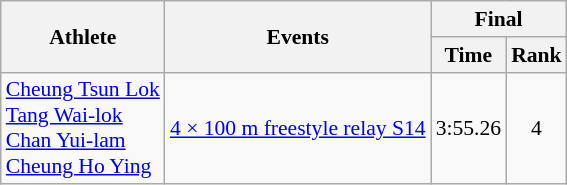<table class=wikitable style="font-size:90%">
<tr>
<th rowspan="2">Athlete</th>
<th rowspan="2">Events</th>
<th colspan="2">Final</th>
</tr>
<tr>
<th>Time</th>
<th>Rank</th>
</tr>
<tr style="text-align:center">
<td style="text-align:left"><a href='#'>Cheung Tsun Lok</a><br><a href='#'>Tang Wai-lok</a><br><a href='#'>Chan Yui-lam</a><br><a href='#'>Cheung Ho Ying</a></td>
<td style="text-align:left"><a href='#'>4 × 100 m freestyle relay S14</a></td>
<td>3:55.26</td>
<td>4</td>
</tr>
</table>
